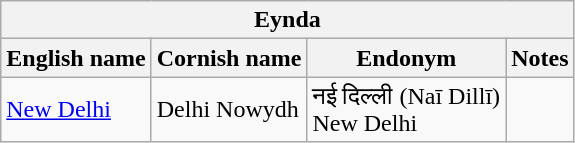<table class="wikitable sortable">
<tr>
<th colspan="24"> Eynda</th>
</tr>
<tr>
<th>English name</th>
<th>Cornish name</th>
<th>Endonym</th>
<th>Notes</th>
</tr>
<tr>
<td><a href='#'>New Delhi</a></td>
<td>Delhi Nowydh</td>
<td>नई दिल्ली (Naī Dillī)<br>New Delhi</td>
<td></td>
</tr>
</table>
